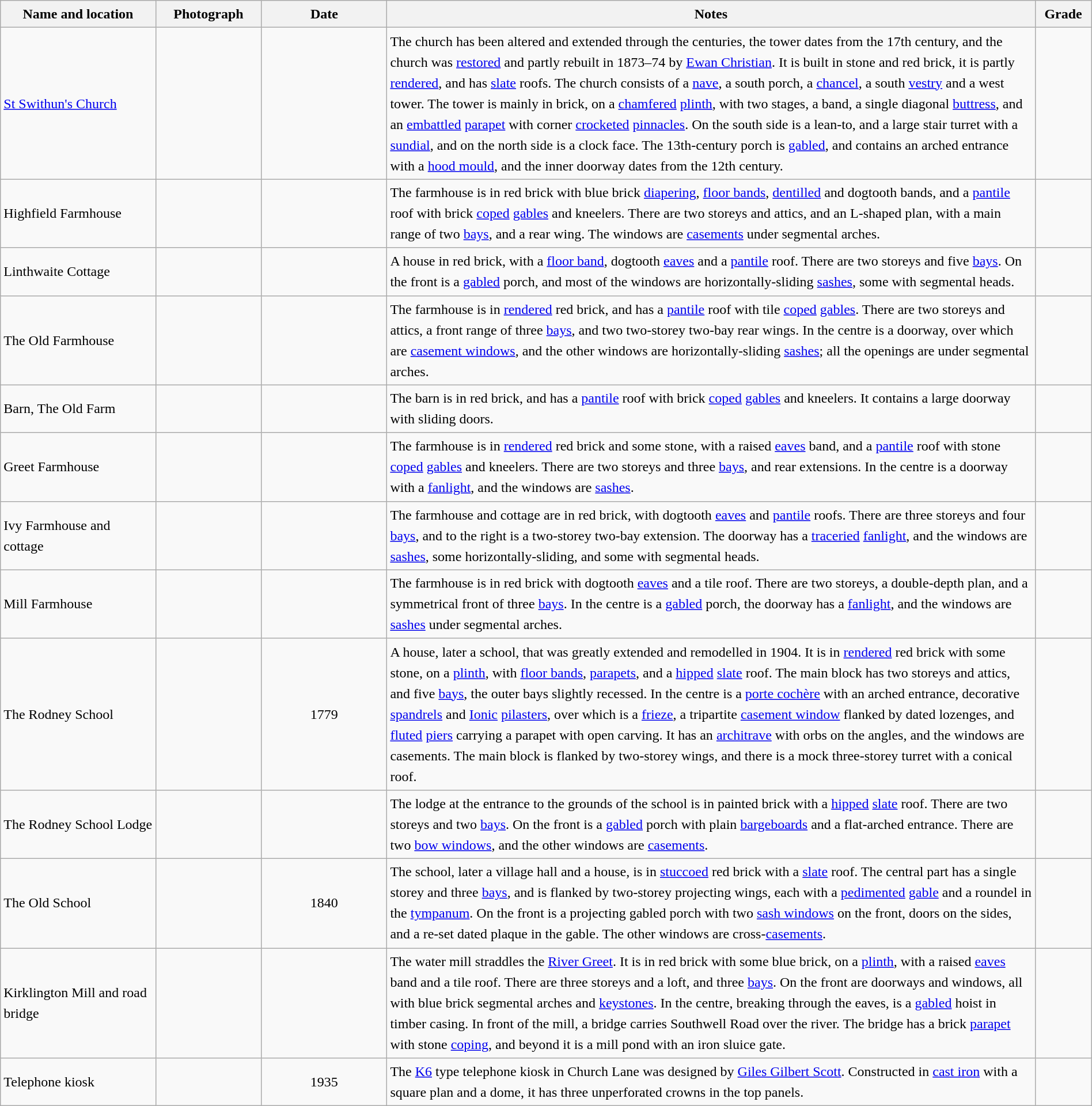<table class="wikitable sortable plainrowheaders" style="width:100%; border:0px; text-align:left; line-height:150%">
<tr>
<th scope="col"  style="width:150px">Name and location</th>
<th scope="col"  style="width:100px" class="unsortable">Photograph</th>
<th scope="col"  style="width:120px">Date</th>
<th scope="col"  style="width:650px" class="unsortable">Notes</th>
<th scope="col"  style="width:50px">Grade</th>
</tr>
<tr>
<td><a href='#'>St Swithun's Church</a><br><small></small></td>
<td></td>
<td align="center"></td>
<td>The church has been altered and extended through the centuries, the tower dates from the 17th century, and the church was <a href='#'>restored</a> and partly rebuilt in 1873–74 by <a href='#'>Ewan Christian</a>.  It is built in stone and red brick, it is partly <a href='#'>rendered</a>, and has <a href='#'>slate</a> roofs.  The church consists of a <a href='#'>nave</a>, a south porch, a <a href='#'>chancel</a>, a south <a href='#'>vestry</a> and a west tower.  The tower is mainly in brick, on a <a href='#'>chamfered</a> <a href='#'>plinth</a>, with two stages, a band, a single diagonal <a href='#'>buttress</a>, and an <a href='#'>embattled</a> <a href='#'>parapet</a> with corner <a href='#'>crocketed</a> <a href='#'>pinnacles</a>.  On the south side is a lean-to, and a large stair turret with a <a href='#'>sundial</a>, and on the north side is a clock face.  The 13th-century porch is <a href='#'>gabled</a>, and contains an arched entrance with a <a href='#'>hood mould</a>, and the inner doorway dates from the 12th century.</td>
<td align="center" ></td>
</tr>
<tr>
<td>Highfield Farmhouse<br><small></small></td>
<td></td>
<td align="center"></td>
<td>The farmhouse is in red brick with blue brick <a href='#'>diapering</a>, <a href='#'>floor bands</a>, <a href='#'>dentilled</a> and dogtooth bands, and a <a href='#'>pantile</a> roof with brick <a href='#'>coped</a> <a href='#'>gables</a> and kneelers.  There are two storeys and attics, and an L-shaped plan, with a main range of two <a href='#'>bays</a>, and a rear wing.  The windows are <a href='#'>casements</a> under segmental arches.</td>
<td align="center" ></td>
</tr>
<tr>
<td>Linthwaite Cottage<br><small></small></td>
<td></td>
<td align="center"></td>
<td>A house in red brick, with a <a href='#'>floor band</a>, dogtooth <a href='#'>eaves</a> and a <a href='#'>pantile</a> roof.  There are two storeys and five <a href='#'>bays</a>.  On the front is a <a href='#'>gabled</a> porch, and most of the windows are horizontally-sliding <a href='#'>sashes</a>, some with segmental heads.</td>
<td align="center" ></td>
</tr>
<tr>
<td>The Old Farmhouse<br><small></small></td>
<td></td>
<td align="center"></td>
<td>The farmhouse is in <a href='#'>rendered</a> red brick, and has a <a href='#'>pantile</a> roof with tile <a href='#'>coped</a> <a href='#'>gables</a>.  There are two storeys and attics, a front range of three <a href='#'>bays</a>, and two two-storey two-bay rear wings.  In the centre is a doorway, over which are <a href='#'>casement windows</a>, and the other windows are horizontally-sliding <a href='#'>sashes</a>; all the openings are under segmental arches.</td>
<td align="center" ></td>
</tr>
<tr>
<td>Barn, The Old Farm<br><small></small></td>
<td></td>
<td align="center"></td>
<td>The barn is in red brick, and has a <a href='#'>pantile</a> roof with brick <a href='#'>coped</a> <a href='#'>gables</a> and kneelers.  It contains a large doorway with sliding doors.</td>
<td align="center" ></td>
</tr>
<tr>
<td>Greet Farmhouse<br><small></small></td>
<td></td>
<td align="center"></td>
<td>The farmhouse is in <a href='#'>rendered</a> red brick and some stone, with a raised <a href='#'>eaves</a> band, and a <a href='#'>pantile</a> roof with stone <a href='#'>coped</a> <a href='#'>gables</a> and kneelers.  There are two storeys and three <a href='#'>bays</a>, and rear extensions.  In the centre is a doorway with a <a href='#'>fanlight</a>, and the windows are <a href='#'>sashes</a>.</td>
<td align="center" ></td>
</tr>
<tr>
<td>Ivy Farmhouse and cottage<br><small></small></td>
<td></td>
<td align="center"></td>
<td>The farmhouse and cottage are in red brick, with dogtooth <a href='#'>eaves</a> and <a href='#'>pantile</a> roofs.  There are three storeys and four <a href='#'>bays</a>, and to the right is a two-storey two-bay extension.  The doorway has a <a href='#'>traceried</a> <a href='#'>fanlight</a>, and the windows are <a href='#'>sashes</a>, some horizontally-sliding, and some with segmental heads.</td>
<td align="center" ></td>
</tr>
<tr>
<td>Mill Farmhouse<br><small></small></td>
<td></td>
<td align="center"></td>
<td>The farmhouse is in red brick with dogtooth <a href='#'>eaves</a> and a tile roof.  There are two storeys, a double-depth plan, and a symmetrical front of three <a href='#'>bays</a>.  In the centre is a <a href='#'>gabled</a> porch, the doorway has a <a href='#'>fanlight</a>, and the windows are <a href='#'>sashes</a> under segmental arches.</td>
<td align="center" ></td>
</tr>
<tr>
<td>The Rodney School<br><small></small></td>
<td></td>
<td align="center">1779</td>
<td>A house, later a school, that was greatly extended and remodelled in 1904.  It is in <a href='#'>rendered</a> red brick with some stone, on a <a href='#'>plinth</a>, with <a href='#'>floor bands</a>, <a href='#'>parapets</a>, and a <a href='#'>hipped</a> <a href='#'>slate</a> roof.  The main block has two storeys and attics, and five <a href='#'>bays</a>, the outer bays slightly recessed.  In the centre is a <a href='#'>porte cochère</a> with an arched entrance, decorative <a href='#'>spandrels</a> and <a href='#'>Ionic</a> <a href='#'>pilasters</a>, over which is a <a href='#'>frieze</a>, a tripartite <a href='#'>casement window</a> flanked by dated lozenges, and <a href='#'>fluted</a> <a href='#'>piers</a> carrying  a parapet with open carving.  It has an <a href='#'>architrave</a> with orbs on the angles, and the windows are casements.  The main block is flanked by two-storey wings, and there is a mock three-storey turret with a conical roof.</td>
<td align="center" ></td>
</tr>
<tr>
<td>The Rodney School Lodge<br><small></small></td>
<td></td>
<td align="center"></td>
<td>The lodge at the entrance to the grounds of the school is in painted brick with a <a href='#'>hipped</a> <a href='#'>slate</a> roof.  There are two storeys and two <a href='#'>bays</a>.  On the front is a <a href='#'>gabled</a> porch with plain <a href='#'>bargeboards</a> and a flat-arched entrance.  There are two <a href='#'>bow windows</a>, and the other windows are <a href='#'>casements</a>.</td>
<td align="center" ></td>
</tr>
<tr>
<td>The Old School<br><small></small></td>
<td></td>
<td align="center">1840</td>
<td>The school, later a village hall and a house, is in <a href='#'>stuccoed</a> red brick with a <a href='#'>slate</a> roof.  The central part has a single storey and three <a href='#'>bays</a>, and is flanked by two-storey projecting wings, each with a <a href='#'>pedimented</a> <a href='#'>gable</a> and a roundel in the <a href='#'>tympanum</a>.  On the front is a projecting gabled porch with two <a href='#'>sash windows</a> on the front, doors on the sides, and a re-set dated plaque in the gable.  The other windows are cross-<a href='#'>casements</a>.</td>
<td align="center" ></td>
</tr>
<tr>
<td>Kirklington Mill and road bridge<br><small></small></td>
<td></td>
<td align="center"></td>
<td>The water mill straddles the <a href='#'>River Greet</a>.  It is in red brick with some blue brick, on a <a href='#'>plinth</a>, with a raised <a href='#'>eaves</a> band and a tile roof.  There are three storeys and a loft, and three <a href='#'>bays</a>.  On the front are doorways and windows, all with blue brick segmental arches and <a href='#'>keystones</a>.  In the centre, breaking through the eaves, is a <a href='#'>gabled</a> hoist in timber casing.  In front of the mill, a bridge carries Southwell Road over the river.  The bridge has a brick <a href='#'>parapet</a> with stone <a href='#'>coping</a>, and beyond it is a mill pond with an iron sluice gate.</td>
<td align="center" ></td>
</tr>
<tr>
<td>Telephone kiosk<br><small></small></td>
<td></td>
<td align="center">1935</td>
<td>The <a href='#'>K6</a> type telephone kiosk in Church Lane was designed by <a href='#'>Giles Gilbert Scott</a>.  Constructed in <a href='#'>cast iron</a> with a square plan and a dome, it has three unperforated crowns in the top panels.</td>
<td align="center" ></td>
</tr>
<tr>
</tr>
</table>
